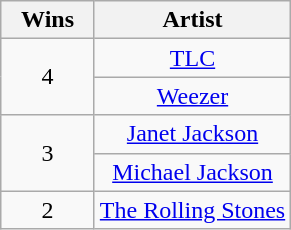<table class="wikitable" rowspan="2" style="text-align:center">
<tr>
<th scope="col" style="width:55px;">Wins</th>
<th scope="col" style="text-align:center;">Artist</th>
</tr>
<tr>
<td rowspan="2" style="text-align:center">4</td>
<td><a href='#'>TLC</a></td>
</tr>
<tr>
<td><a href='#'>Weezer</a></td>
</tr>
<tr>
<td rowspan="2" style="text-align:center">3</td>
<td><a href='#'>Janet Jackson</a></td>
</tr>
<tr>
<td><a href='#'>Michael Jackson</a></td>
</tr>
<tr>
<td style="text-align:center">2</td>
<td><a href='#'>The Rolling Stones</a></td>
</tr>
</table>
